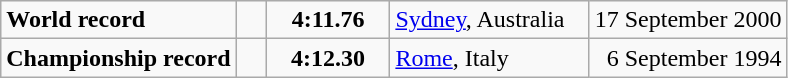<table class="wikitable">
<tr>
<td><strong>World record</strong></td>
<td style="padding-right:1em"></td>
<td style="text-align:center;padding-left:1em; padding-right:1em;"><strong>4:11.76</strong></td>
<td style="padding-right:1em"><a href='#'>Sydney</a>, Australia</td>
<td align=right>17 September 2000</td>
</tr>
<tr>
<td><strong>Championship record</strong></td>
<td style="padding-right:1em"></td>
<td style="text-align:center;padding-left:1em; padding-right:1em;"><strong>4:12.30</strong></td>
<td style="padding-right:1em"><a href='#'>Rome</a>, Italy</td>
<td align=right>6 September 1994</td>
</tr>
</table>
